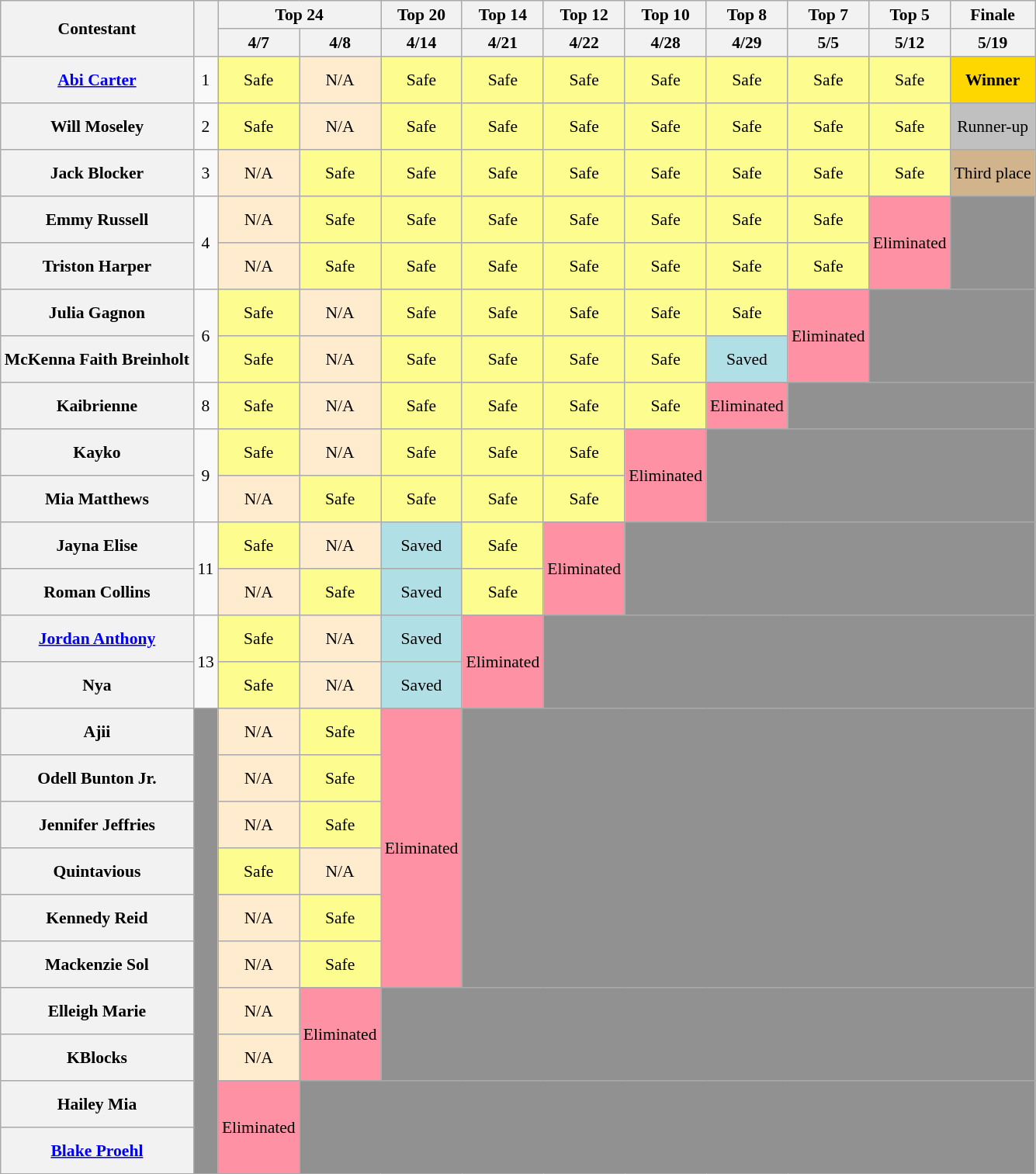<table class="wikitable" style="text-align:center; font-size:90%;">
<tr>
<th rowspan="2" scope="col">Contestant</th>
<th rowspan="2" scope="col"></th>
<th colspan="2" scope="col">Top 24</th>
<th scope="col">Top 20</th>
<th scope="col">Top 14</th>
<th scope="col">Top 12</th>
<th scope="col">Top 10</th>
<th scope="col">Top 8</th>
<th scope="col">Top 7</th>
<th scope="col">Top 5</th>
<th scope="col">Finale</th>
</tr>
<tr>
<th>4/7</th>
<th>4/8</th>
<th>4/14</th>
<th>4/21</th>
<th>4/22</th>
<th>4/28</th>
<th>4/29</th>
<th>5/5</th>
<th>5/12</th>
<th>5/19</th>
</tr>
<tr style="height:40px">
<th scope="row"><a href='#'>Abi Carter</a></th>
<td>1</td>
<td style="background:#FDFC8F;">Safe</td>
<td style="background:#FFEBCD;">N/A</td>
<td style="background:#FDFC8F;">Safe</td>
<td style="background:#FDFC8F;">Safe</td>
<td style="background:#FDFC8F;">Safe</td>
<td style="background:#FDFC8F;">Safe</td>
<td style="background:#FDFC8F;">Safe</td>
<td style="background:#FDFC8F;">Safe</td>
<td style="background:#FDFC8F;">Safe</td>
<td bgcolor="gold"><strong>Winner</strong></td>
</tr>
<tr style="height:40px">
<th scope="row">Will Moseley</th>
<td>2</td>
<td style="background:#FDFC8F;">Safe</td>
<td style="background:#FFEBCD;">N/A</td>
<td style="background:#FDFC8F;">Safe</td>
<td style="background:#FDFC8F;">Safe</td>
<td style="background:#FDFC8F;">Safe</td>
<td style="background:#FDFC8F;">Safe</td>
<td style="background:#FDFC8F;">Safe</td>
<td style="background:#FDFC8F;">Safe</td>
<td style="background:#FDFC8F;">Safe</td>
<td bgcolor="silver">Runner-up</td>
</tr>
<tr style="height:40px">
<th scope="row">Jack Blocker</th>
<td>3</td>
<td style="background:#FFEBCD;">N/A</td>
<td style="background:#FDFC8F;">Safe</td>
<td style="background:#FDFC8F;">Safe</td>
<td style="background:#FDFC8F;">Safe</td>
<td style="background:#FDFC8F;">Safe</td>
<td style="background:#FDFC8F;">Safe</td>
<td style="background:#FDFC8F;">Safe</td>
<td style="background:#FDFC8F;">Safe</td>
<td style="background:#FDFC8F;">Safe</td>
<td style="background:tan">Third place</td>
</tr>
<tr style="height:40px">
<th scope="row">Emmy Russell</th>
<td rowspan="2">4</td>
<td style="background:#FFEBCD;">N/A</td>
<td style="background:#FDFC8F;">Safe</td>
<td style="background:#FDFC8F;">Safe</td>
<td style="background:#FDFC8F;">Safe</td>
<td style="background:#FDFC8F;">Safe</td>
<td style="background:#FDFC8F;">Safe</td>
<td style="background:#FDFC8F;">Safe</td>
<td style="background:#FDFC8F;">Safe</td>
<td style="background:#FF91A4;" rowspan="2">Eliminated</td>
<td style="background:#919191;" rowspan="2"></td>
</tr>
<tr style="height:40px">
<th scope="row">Triston Harper</th>
<td style="background:#FFEBCD;">N/A</td>
<td style="background:#FDFC8F;">Safe</td>
<td style="background:#FDFC8F;">Safe</td>
<td style="background:#FDFC8F;">Safe</td>
<td style="background:#FDFC8F;">Safe</td>
<td style="background:#FDFC8F;">Safe</td>
<td style="background:#FDFC8F;">Safe</td>
<td style="background:#FDFC8F;">Safe</td>
</tr>
<tr style="height:40px">
<th scope="row">Julia Gagnon</th>
<td rowspan="2">6</td>
<td style="background:#FDFC8F;">Safe</td>
<td style="background:#FFEBCD;">N/A</td>
<td style="background:#FDFC8F;">Safe</td>
<td style="background:#FDFC8F;">Safe</td>
<td style="background:#FDFC8F;">Safe</td>
<td style="background:#FDFC8F;">Safe</td>
<td style="background:#FDFC8F;">Safe</td>
<td style="background:#FF91A4;" rowspan="2">Eliminated</td>
<td style="background:#919191;" colspan="2" rowspan="2"></td>
</tr>
<tr style="height:40px">
<th scope="row">McKenna Faith Breinholt</th>
<td style="background:#FDFC8F;">Safe</td>
<td style="background:#FFEBCD;">N/A</td>
<td style="background:#FDFC8F;">Safe</td>
<td style="background:#FDFC8F;">Safe</td>
<td style="background:#FDFC8F;">Safe</td>
<td style="background:#FDFC8F;">Safe</td>
<td style="background:#B0E0E6;">Saved</td>
</tr>
<tr style="height:40px">
<th scope="row">Kaibrienne</th>
<td>8</td>
<td style="background:#FDFC8F;">Safe</td>
<td style="background:#FFEBCD;">N/A</td>
<td style="background:#FDFC8F;">Safe</td>
<td style="background:#FDFC8F;">Safe</td>
<td style="background:#FDFC8F;">Safe</td>
<td style="background:#FDFC8F;">Safe</td>
<td style="background:#FF91A4;">Eliminated</td>
<td style="background:#919191;" colspan="3"></td>
</tr>
<tr style="height:40px">
<th scope="row">Kayko</th>
<td rowspan="2">9</td>
<td style="background:#FDFC8F;">Safe</td>
<td style="background:#FFEBCD;">N/A</td>
<td style="background:#FDFC8F;">Safe</td>
<td style="background:#FDFC8F;">Safe</td>
<td style="background:#FDFC8F;">Safe</td>
<td style="background:#FF91A4;" rowspan="2">Eliminated</td>
<td style="background:#919191;" colspan="4" rowspan="2"></td>
</tr>
<tr style="height:40px">
<th scope="row">Mia Matthews</th>
<td style="background:#FFEBCD;">N/A</td>
<td style="background:#FDFC8F;">Safe</td>
<td style="background:#FDFC8F;">Safe</td>
<td style="background:#FDFC8F;">Safe</td>
<td style="background:#FDFC8F;">Safe</td>
</tr>
<tr style="height:40px">
<th scope="row">Jayna Elise</th>
<td rowspan="2">11</td>
<td style="background:#FDFC8F;">Safe</td>
<td style="background:#FFEBCD;">N/A</td>
<td style="background:#B0E0E6;">Saved</td>
<td style="background:#FDFC8F;">Safe</td>
<td style="background:#FF91A4;" rowspan="2">Eliminated</td>
<td style="background:#919191;" colspan="5" rowspan="2"></td>
</tr>
<tr style="height:40px">
<th scope="row">Roman Collins</th>
<td style="background:#FFEBCD;">N/A</td>
<td style="background:#FDFC8F;">Safe</td>
<td style="background:#B0E0E6;">Saved</td>
<td style="background:#FDFC8F;">Safe</td>
</tr>
<tr style="height:40px">
<th scope="row"><a href='#'>Jordan Anthony</a></th>
<td rowspan="2">13</td>
<td style="background:#FDFC8F;">Safe</td>
<td style="background:#FFEBCD;">N/A</td>
<td style="background:#B0E0E6;">Saved</td>
<td style="background:#FF91A4;" rowspan="2">Eliminated</td>
<td style="background:#919191;" colspan="6" rowspan="2"></td>
</tr>
<tr style="height:40px">
<th scope="row">Nya</th>
<td style="background:#FDFC8F;">Safe</td>
<td style="background:#FFEBCD;">N/A</td>
<td style="background:#B0E0E6;">Saved</td>
</tr>
<tr style="height:40px">
<th scope="row">Ajii</th>
<td rowspan="10" bgcolor="919191"></td>
<td style="background:#FFEBCD;">N/A</td>
<td style="background:#FDFC8F;">Safe</td>
<td style="background:#FF91A4;" rowspan="6">Eliminated</td>
<td style="background:#919191;" colspan="7" rowspan="6"></td>
</tr>
<tr style="height:40px">
<th scope="row">Odell Bunton Jr.</th>
<td style="background:#FFEBCD;">N/A</td>
<td style="background:#FDFC8F;">Safe</td>
</tr>
<tr style="height:40px">
<th scope="row">Jennifer Jeffries</th>
<td style="background:#FFEBCD;">N/A</td>
<td style="background:#FDFC8F;">Safe</td>
</tr>
<tr style="height:40px">
<th scope="row">Quintavious</th>
<td style="background:#FDFC8F;">Safe</td>
<td style="background:#FFEBCD;">N/A</td>
</tr>
<tr style="height:40px">
<th scope="row">Kennedy Reid</th>
<td style="background:#FFEBCD;">N/A</td>
<td style="background:#FDFC8F;">Safe</td>
</tr>
<tr style="height:40px">
<th scope="row">Mackenzie Sol</th>
<td style="background:#FFEBCD;">N/A</td>
<td style="background:#FDFC8F;">Safe</td>
</tr>
<tr style="height:40px">
<th scope="row">Elleigh Marie</th>
<td style="background:#FFEBCD;">N/A</td>
<td style="background:#FF91A4;" rowspan="2">Eliminated</td>
<td style="background:#919191;" colspan="8" rowspan="2"></td>
</tr>
<tr style="height:40px">
<th scope="row">KBlocks</th>
<td style="background:#FFEBCD;">N/A</td>
</tr>
<tr style="height:40px">
<th scope="row">Hailey Mia</th>
<td style="background:#FF91A4;" rowspan="2">Eliminated</td>
<td style="background:#919191;" colspan="9" rowspan="2"></td>
</tr>
<tr style="height:40px">
<th scope="row"><a href='#'>Blake Proehl</a></th>
</tr>
</table>
